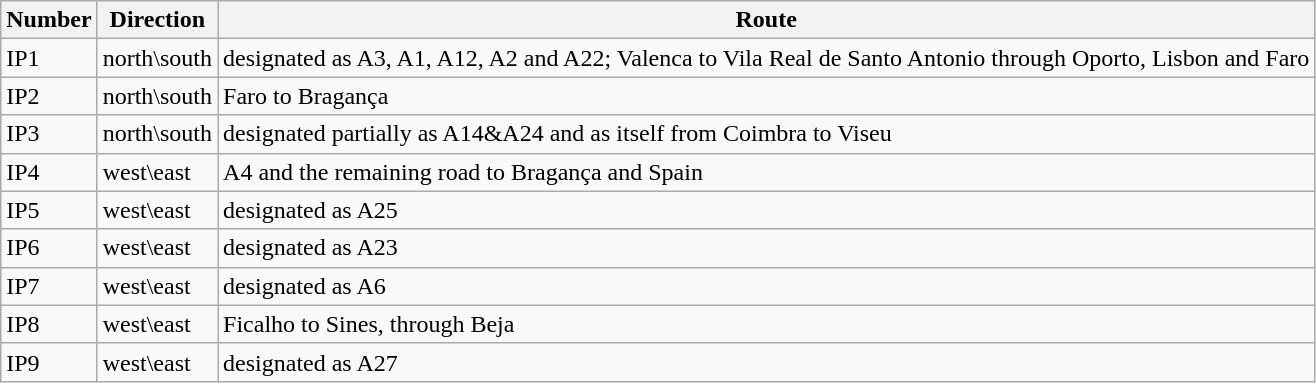<table class="wikitable">
<tr>
<th>Number</th>
<th>Direction</th>
<th>Route</th>
</tr>
<tr>
<td>IP1</td>
<td>north\south</td>
<td>designated as A3, A1, A12, A2 and A22; Valenca to Vila Real de Santo Antonio through Oporto, Lisbon and Faro</td>
</tr>
<tr>
<td>IP2</td>
<td>north\south</td>
<td>Faro to Bragança</td>
</tr>
<tr>
<td>IP3</td>
<td>north\south</td>
<td>designated partially as A14&A24 and as itself from Coimbra to Viseu</td>
</tr>
<tr>
<td>IP4</td>
<td>west\east</td>
<td>A4 and the remaining road to Bragança and Spain</td>
</tr>
<tr>
<td>IP5</td>
<td>west\east</td>
<td>designated as A25</td>
</tr>
<tr>
<td>IP6</td>
<td>west\east</td>
<td>designated as A23</td>
</tr>
<tr>
<td>IP7</td>
<td>west\east</td>
<td>designated as A6</td>
</tr>
<tr>
<td>IP8</td>
<td>west\east</td>
<td>Ficalho to Sines, through Beja</td>
</tr>
<tr>
<td>IP9</td>
<td>west\east</td>
<td>designated as A27</td>
</tr>
</table>
